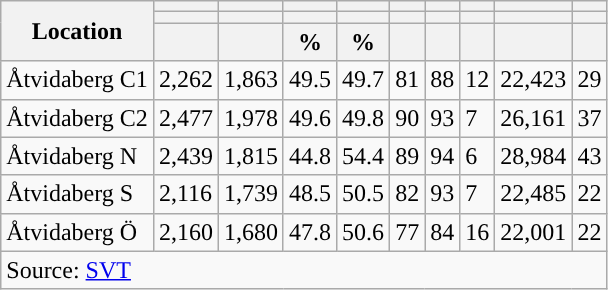<table role="presentation" class="wikitable sortable mw-collapsible">
<tr>
<th rowspan="3">Location</th>
<th></th>
<th></th>
<th></th>
<th></th>
<th></th>
<th></th>
<th></th>
<th></th>
<th></th>
</tr>
<tr>
<th></th>
<th></th>
<th style="background:"></th>
<th style="background:"></th>
<th></th>
<th></th>
<th></th>
<th></th>
<th></th>
</tr>
<tr>
<th data-sort-type="number"></th>
<th data-sort-type="number"></th>
<th data-sort-type="number">%</th>
<th data-sort-type="number">%</th>
<th data-sort-type="number"></th>
<th data-sort-type="number"></th>
<th data-sort-type="number"></th>
<th data-sort-type="number"></th>
<th data-sort-type="number"></th>
</tr>
<tr>
<td align="left">Åtvidaberg C1</td>
<td>2,262</td>
<td>1,863</td>
<td>49.5</td>
<td>49.7</td>
<td>81</td>
<td>88</td>
<td>12</td>
<td>22,423</td>
<td>29</td>
</tr>
<tr>
<td align="left">Åtvidaberg C2</td>
<td>2,477</td>
<td>1,978</td>
<td>49.6</td>
<td>49.8</td>
<td>90</td>
<td>93</td>
<td>7</td>
<td>26,161</td>
<td>37</td>
</tr>
<tr>
<td align="left">Åtvidaberg N</td>
<td>2,439</td>
<td>1,815</td>
<td>44.8</td>
<td>54.4</td>
<td>89</td>
<td>94</td>
<td>6</td>
<td>28,984</td>
<td>43</td>
</tr>
<tr>
<td align="left">Åtvidaberg S</td>
<td>2,116</td>
<td>1,739</td>
<td>48.5</td>
<td>50.5</td>
<td>82</td>
<td>93</td>
<td>7</td>
<td>22,485</td>
<td>22</td>
</tr>
<tr>
<td align="left">Åtvidaberg Ö</td>
<td>2,160</td>
<td>1,680</td>
<td>47.8</td>
<td>50.6</td>
<td>77</td>
<td>84</td>
<td>16</td>
<td>22,001</td>
<td>22</td>
</tr>
<tr>
<td colspan="10" align="left">Source: <a href='#'>SVT</a></td>
</tr>
</table>
